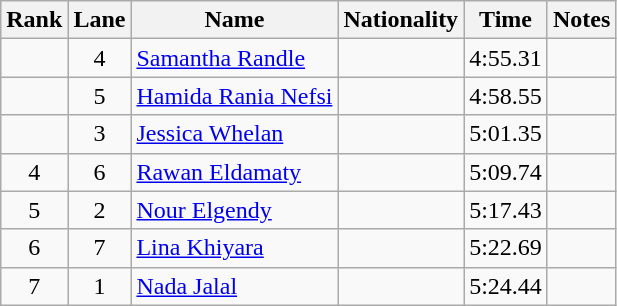<table class="wikitable sortable" style="text-align:center">
<tr>
<th>Rank</th>
<th>Lane</th>
<th>Name</th>
<th>Nationality</th>
<th>Time</th>
<th>Notes</th>
</tr>
<tr>
<td></td>
<td>4</td>
<td align=left><a href='#'>Samantha Randle</a></td>
<td align=left></td>
<td>4:55.31</td>
<td></td>
</tr>
<tr>
<td></td>
<td>5</td>
<td align=left><a href='#'>Hamida Rania Nefsi</a></td>
<td align=left></td>
<td>4:58.55</td>
<td></td>
</tr>
<tr>
<td></td>
<td>3</td>
<td align=left><a href='#'>Jessica Whelan</a></td>
<td align=left></td>
<td>5:01.35</td>
<td></td>
</tr>
<tr>
<td>4</td>
<td>6</td>
<td align=left><a href='#'>Rawan Eldamaty</a></td>
<td align=left></td>
<td>5:09.74</td>
<td></td>
</tr>
<tr>
<td>5</td>
<td>2</td>
<td align=left><a href='#'>Nour Elgendy</a></td>
<td align=left></td>
<td>5:17.43</td>
<td></td>
</tr>
<tr>
<td>6</td>
<td>7</td>
<td align=left><a href='#'>Lina Khiyara</a></td>
<td align=left></td>
<td>5:22.69</td>
<td></td>
</tr>
<tr>
<td>7</td>
<td>1</td>
<td align=left><a href='#'>Nada Jalal</a></td>
<td align=left></td>
<td>5:24.44</td>
<td></td>
</tr>
</table>
